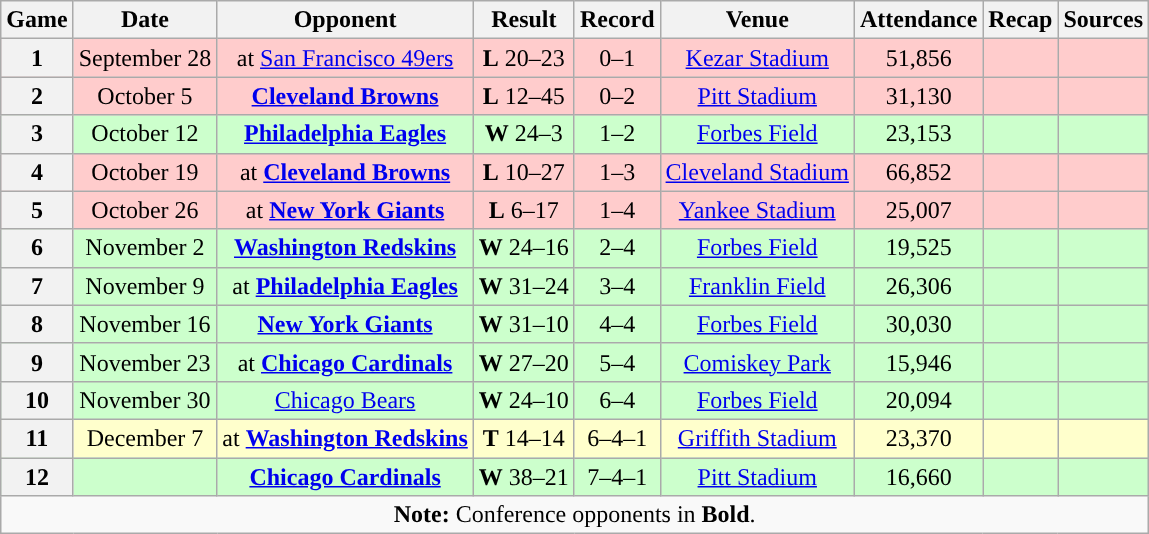<table class="wikitable" style="text-align:center">
<tr>
<th>Game</th>
<th>Date</th>
<th>Opponent</th>
<th>Result</th>
<th>Record</th>
<th>Venue</th>
<th>Attendance</th>
<th>Recap</th>
<th>Sources</th>
</tr>
<tr style="background:#fcc">
<th>1</th>
<td>September 28</td>
<td>at <a href='#'>San Francisco 49ers</a></td>
<td><strong>L</strong> 20–23</td>
<td>0–1</td>
<td><a href='#'>Kezar Stadium</a></td>
<td>51,856 </td>
<td></td>
<td></td>
</tr>
<tr style="background:#fcc">
<th>2</th>
<td>October 5</td>
<td><strong><a href='#'>Cleveland Browns</a></strong></td>
<td><strong>L</strong> 12–45</td>
<td>0–2</td>
<td><a href='#'>Pitt Stadium</a></td>
<td>31,130</td>
<td></td>
<td></td>
</tr>
<tr style="background:#cfc">
<th>3</th>
<td>October 12</td>
<td><strong><a href='#'>Philadelphia Eagles</a></strong></td>
<td><strong>W</strong> 24–3</td>
<td>1–2</td>
<td><a href='#'>Forbes Field</a></td>
<td>23,153</td>
<td></td>
<td></td>
</tr>
<tr style="background:#fcc">
<th>4</th>
<td>October 19</td>
<td>at <strong><a href='#'>Cleveland Browns</a></strong></td>
<td><strong>L</strong> 10–27</td>
<td>1–3</td>
<td><a href='#'>Cleveland Stadium</a></td>
<td>66,852</td>
<td></td>
<td></td>
</tr>
<tr style="background:#fcc">
<th>5</th>
<td>October 26</td>
<td>at <strong><a href='#'>New York Giants</a></strong></td>
<td><strong>L</strong> 6–17</td>
<td>1–4</td>
<td><a href='#'>Yankee Stadium</a></td>
<td>25,007</td>
<td></td>
<td></td>
</tr>
<tr style="background:#cfc">
<th>6</th>
<td>November 2</td>
<td><strong><a href='#'>Washington Redskins</a></strong></td>
<td><strong>W</strong> 24–16</td>
<td>2–4</td>
<td><a href='#'>Forbes Field</a></td>
<td>19,525</td>
<td></td>
<td></td>
</tr>
<tr style="background:#cfc">
<th>7</th>
<td>November 9</td>
<td>at <strong><a href='#'>Philadelphia Eagles</a></strong></td>
<td><strong>W</strong> 31–24</td>
<td>3–4</td>
<td><a href='#'>Franklin Field</a></td>
<td>26,306</td>
<td></td>
<td></td>
</tr>
<tr style="background:#cfc">
<th>8</th>
<td>November 16</td>
<td><strong><a href='#'>New York Giants</a></strong></td>
<td><strong>W</strong> 31–10</td>
<td>4–4</td>
<td><a href='#'>Forbes Field</a></td>
<td>30,030</td>
<td></td>
<td></td>
</tr>
<tr style="background:#cfc">
<th>9</th>
<td>November 23</td>
<td>at <strong><a href='#'>Chicago Cardinals</a></strong></td>
<td><strong>W</strong> 27–20</td>
<td>5–4</td>
<td><a href='#'>Comiskey Park</a></td>
<td>15,946</td>
<td></td>
<td></td>
</tr>
<tr style="background:#cfc">
<th>10</th>
<td>November 30</td>
<td><a href='#'>Chicago Bears</a></td>
<td><strong>W</strong> 24–10</td>
<td>6–4</td>
<td><a href='#'>Forbes Field</a></td>
<td>20,094</td>
<td></td>
<td></td>
</tr>
<tr style="background:#ffc">
<th>11</th>
<td>December 7</td>
<td>at <strong><a href='#'>Washington Redskins</a></strong></td>
<td><strong>T</strong> 14–14</td>
<td>6–4–1</td>
<td><a href='#'>Griffith Stadium</a></td>
<td>23,370</td>
<td></td>
<td></td>
</tr>
<tr style="background:#cfc">
<th>12</th>
<td></td>
<td><strong><a href='#'>Chicago Cardinals</a></strong></td>
<td><strong>W</strong> 38–21</td>
<td>7–4–1</td>
<td><a href='#'>Pitt Stadium</a></td>
<td>16,660</td>
<td></td>
<td></td>
</tr>
<tr>
<td colspan="10"><strong>Note:</strong> Conference opponents in <strong>Bold</strong>.</td>
</tr>
</table>
